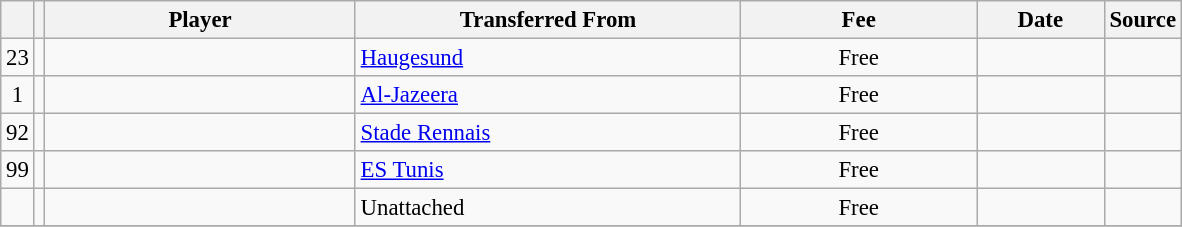<table class="wikitable plainrowheaders sortable" style="font-size:95%">
<tr>
<th></th>
<th></th>
<th scope=col style="width:200px;"><strong>Player</strong></th>
<th scope=col style="width:250px;"><strong>Transferred From</strong></th>
<th scope=col style="width:150px;"><strong>Fee</strong></th>
<th scope=col style="width:78px;"><strong>Date</strong></th>
<th><strong>Source</strong></th>
</tr>
<tr>
<td align=center>23</td>
<td align=center></td>
<td></td>
<td> <a href='#'>Haugesund</a></td>
<td align=center>Free</td>
<td align=center></td>
<td align=center></td>
</tr>
<tr>
<td align=center>1</td>
<td align=center></td>
<td></td>
<td> <a href='#'>Al-Jazeera</a></td>
<td align=center>Free</td>
<td align=center></td>
<td align=center></td>
</tr>
<tr>
<td align=center>92</td>
<td align=center></td>
<td></td>
<td> <a href='#'>Stade Rennais</a></td>
<td align=center>Free</td>
<td align=center></td>
<td align=center></td>
</tr>
<tr>
<td align=center>99</td>
<td align=center></td>
<td></td>
<td> <a href='#'>ES Tunis</a></td>
<td align=center>Free</td>
<td align=center></td>
<td align=center></td>
</tr>
<tr>
<td align=center></td>
<td align=center></td>
<td></td>
<td>Unattached</td>
<td align=center>Free</td>
<td align=center></td>
<td align=center></td>
</tr>
<tr>
</tr>
</table>
